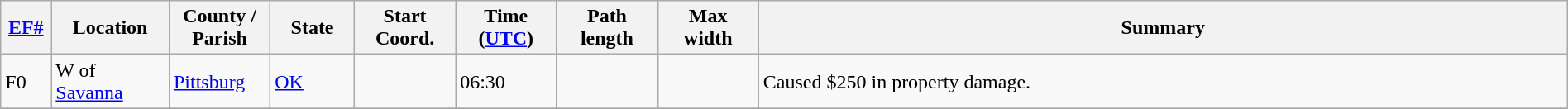<table class="wikitable sortable" style="width:100%;">
<tr>
<th scope="col"  style="width:3%; text-align:center;"><a href='#'>EF#</a></th>
<th scope="col"  style="width:7%; text-align:center;" class="unsortable">Location</th>
<th scope="col"  style="width:6%; text-align:center;" class="unsortable">County / Parish</th>
<th scope="col"  style="width:5%; text-align:center;">State</th>
<th scope="col"  style="width:6%; text-align:center;">Start Coord.</th>
<th scope="col"  style="width:6%; text-align:center;">Time (<a href='#'>UTC</a>)</th>
<th scope="col"  style="width:6%; text-align:center;">Path length</th>
<th scope="col"  style="width:6%; text-align:center;">Max width</th>
<th scope="col" class="unsortable" style="width:48%; text-align:center;">Summary</th>
</tr>
<tr>
<td bgcolor=>F0</td>
<td>W of <a href='#'>Savanna</a></td>
<td><a href='#'>Pittsburg</a></td>
<td><a href='#'>OK</a></td>
<td></td>
<td>06:30</td>
<td></td>
<td></td>
<td>Caused $250 in property damage.</td>
</tr>
<tr>
</tr>
</table>
